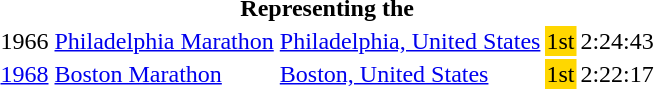<table>
<tr>
<th colspan="5">Representing the </th>
</tr>
<tr>
<td rowspan=1>1966</td>
<td><a href='#'>Philadelphia Marathon</a></td>
<td><a href='#'>Philadelphia, United States</a></td>
<td bgcolor="gold">1st</td>
<td>2:24:43</td>
</tr>
<tr>
<td rowspan=2><a href='#'>1968</a></td>
<td><a href='#'>Boston Marathon</a></td>
<td><a href='#'>Boston, United States</a></td>
<td bgcolor="gold">1st</td>
<td>2:22:17</td>
</tr>
</table>
